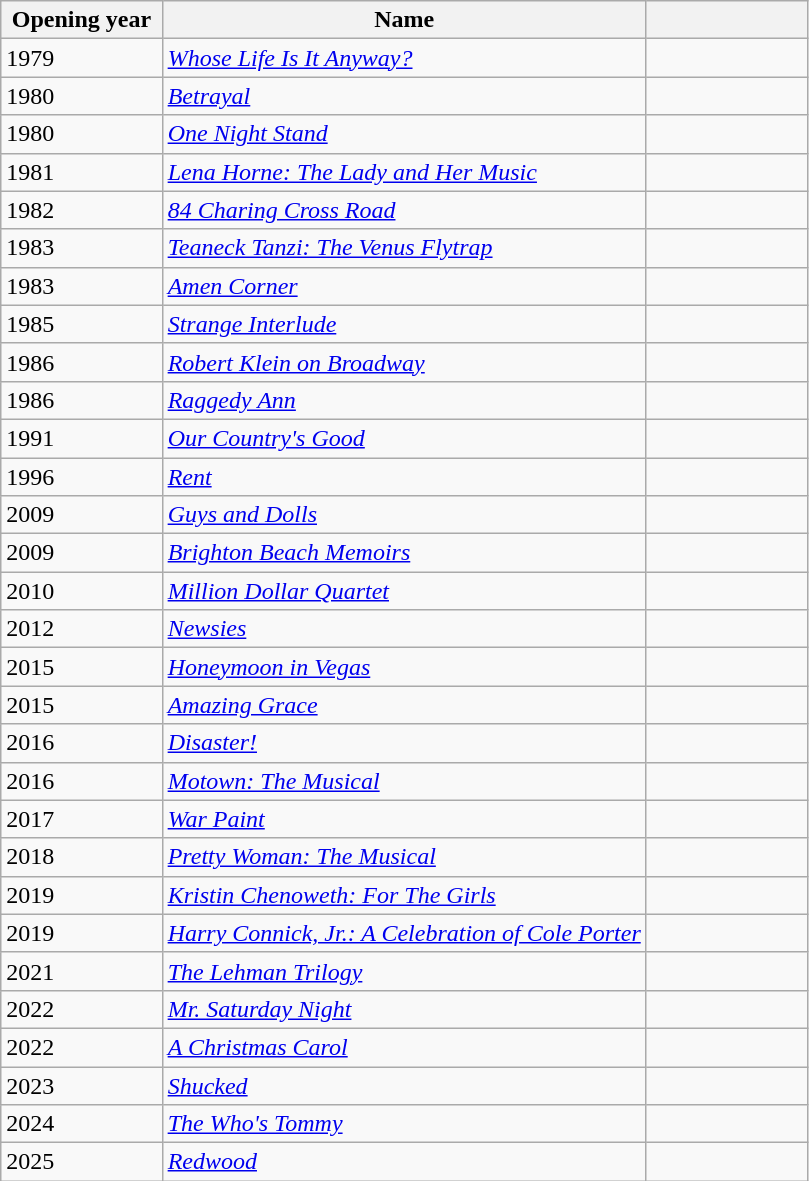<table class="wikitable sortable collapsible">
<tr>
<th width=20% scope="col">Opening year</th>
<th width=60% scope="col">Name</th>
<th width=20% scope="col" class="unsortable"></th>
</tr>
<tr>
<td>1979</td>
<td><em><a href='#'>Whose Life Is It Anyway?</a></em></td>
<td></td>
</tr>
<tr>
<td>1980</td>
<td><em><a href='#'>Betrayal</a></em></td>
<td></td>
</tr>
<tr>
<td>1980</td>
<td><em><a href='#'>One Night Stand</a></em></td>
<td></td>
</tr>
<tr>
<td>1981</td>
<td><em><a href='#'>Lena Horne: The Lady and Her Music</a></em></td>
<td></td>
</tr>
<tr>
<td>1982</td>
<td><em><a href='#'>84 Charing Cross Road</a></em></td>
<td></td>
</tr>
<tr>
<td>1983</td>
<td><em><a href='#'>Teaneck Tanzi: The Venus Flytrap</a></em></td>
<td></td>
</tr>
<tr>
<td>1983</td>
<td><em><a href='#'>Amen Corner</a></em></td>
<td></td>
</tr>
<tr>
<td>1985</td>
<td><em><a href='#'>Strange Interlude</a></em></td>
<td></td>
</tr>
<tr>
<td>1986</td>
<td><em><a href='#'>Robert Klein on Broadway</a></em></td>
<td></td>
</tr>
<tr>
<td>1986</td>
<td><em><a href='#'>Raggedy Ann</a></em></td>
<td></td>
</tr>
<tr>
<td>1991</td>
<td><em><a href='#'>Our Country's Good</a></em></td>
<td></td>
</tr>
<tr>
<td>1996</td>
<td><em><a href='#'>Rent</a></em></td>
<td></td>
</tr>
<tr>
<td>2009</td>
<td><em><a href='#'>Guys and Dolls</a></em></td>
<td></td>
</tr>
<tr>
<td>2009</td>
<td><em><a href='#'>Brighton Beach Memoirs</a></em></td>
<td></td>
</tr>
<tr>
<td>2010</td>
<td><em><a href='#'>Million Dollar Quartet</a></em></td>
<td></td>
</tr>
<tr>
<td>2012</td>
<td><em><a href='#'>Newsies</a></em></td>
<td></td>
</tr>
<tr>
<td>2015</td>
<td><em><a href='#'>Honeymoon in Vegas</a></em></td>
<td></td>
</tr>
<tr>
<td>2015</td>
<td><em><a href='#'>Amazing Grace</a></em></td>
<td></td>
</tr>
<tr>
<td>2016</td>
<td><em><a href='#'>Disaster!</a></em></td>
<td></td>
</tr>
<tr>
<td>2016</td>
<td><em><a href='#'>Motown: The Musical</a></em></td>
<td></td>
</tr>
<tr>
<td>2017</td>
<td><em><a href='#'>War Paint</a></em></td>
<td></td>
</tr>
<tr>
<td>2018</td>
<td><em><a href='#'>Pretty Woman: The Musical</a></em></td>
<td></td>
</tr>
<tr>
<td>2019</td>
<td><em><a href='#'>Kristin Chenoweth: For The Girls</a></em></td>
<td></td>
</tr>
<tr>
<td>2019</td>
<td><em><a href='#'>Harry Connick, Jr.: A Celebration of Cole Porter</a></em></td>
<td></td>
</tr>
<tr>
<td>2021</td>
<td><em><a href='#'>The Lehman Trilogy</a></em></td>
<td></td>
</tr>
<tr>
<td>2022</td>
<td><em><a href='#'>Mr. Saturday Night</a></em></td>
<td></td>
</tr>
<tr>
<td>2022</td>
<td><em><a href='#'>A Christmas Carol</a></em></td>
<td></td>
</tr>
<tr>
<td>2023</td>
<td><em><a href='#'>Shucked</a></em></td>
<td></td>
</tr>
<tr>
<td>2024</td>
<td><em><a href='#'>The Who's Tommy</a></em></td>
<td></td>
</tr>
<tr>
<td>2025</td>
<td><em><a href='#'>Redwood</a></em></td>
<td></td>
</tr>
</table>
